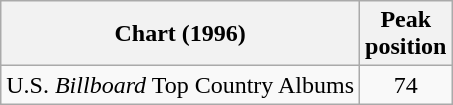<table class="wikitable">
<tr>
<th>Chart (1996)</th>
<th>Peak<br>position</th>
</tr>
<tr>
<td>U.S. <em>Billboard</em> Top Country Albums</td>
<td align="center">74</td>
</tr>
</table>
